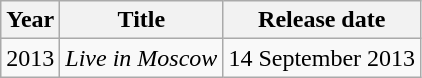<table class="wikitable">
<tr>
<th>Year</th>
<th>Title</th>
<th>Release date</th>
</tr>
<tr>
<td>2013</td>
<td><em>Live in Moscow</em></td>
<td>14 September 2013</td>
</tr>
</table>
